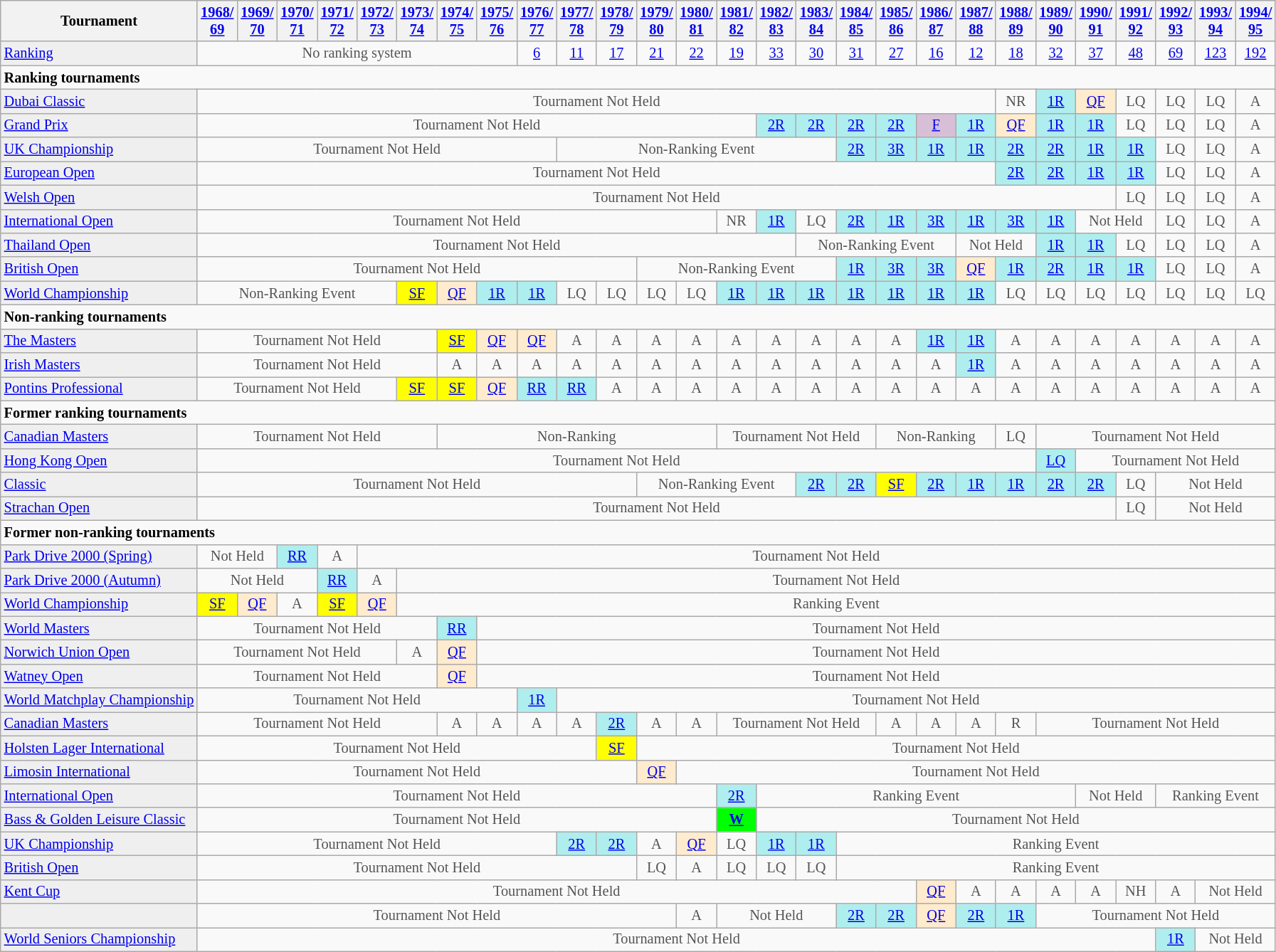<table class="wikitable" style="font-size:85%">
<tr style="background:#efefef;">
<th>Tournament</th>
<th><a href='#'>1968/<br>69</a></th>
<th><a href='#'>1969/<br>70</a></th>
<th><a href='#'>1970/<br>71</a></th>
<th><a href='#'>1971/<br>72</a></th>
<th><a href='#'>1972/<br>73</a></th>
<th><a href='#'>1973/<br>74</a></th>
<th><a href='#'>1974/<br>75</a></th>
<th><a href='#'>1975/<br>76</a></th>
<th><a href='#'>1976/<br>77</a></th>
<th><a href='#'>1977/<br>78</a></th>
<th><a href='#'>1978/<br>79</a></th>
<th><a href='#'>1979/<br>80</a></th>
<th><a href='#'>1980/<br>81</a></th>
<th><a href='#'>1981/<br>82</a></th>
<th><a href='#'>1982/<br>83</a></th>
<th><a href='#'>1983/<br>84</a></th>
<th><a href='#'>1984/<br>85</a></th>
<th><a href='#'>1985/<br>86</a></th>
<th><a href='#'>1986/<br>87</a></th>
<th><a href='#'>1987/<br>88</a></th>
<th><a href='#'>1988/<br>89</a></th>
<th><a href='#'>1989/<br>90</a></th>
<th><a href='#'>1990/<br>91</a></th>
<th><a href='#'>1991/<br>92</a></th>
<th><a href='#'>1992/<br>93</a></th>
<th><a href='#'>1993/<br>94</a></th>
<th><a href='#'>1994/<br>95</a></th>
</tr>
<tr>
<td style="background:#EFEFEF;"><a href='#'>Ranking</a></td>
<td align="center" colspan="8" style="color:#555555;">No ranking system</td>
<td align="center"><a href='#'>6</a></td>
<td align="center"><a href='#'>11</a></td>
<td align="center"><a href='#'>17</a></td>
<td align="center"><a href='#'>21</a></td>
<td align="center"><a href='#'>22</a></td>
<td align="center"><a href='#'>19</a></td>
<td align="center"><a href='#'>33</a></td>
<td align="center"><a href='#'>30</a></td>
<td align="center"><a href='#'>31</a></td>
<td align="center"><a href='#'>27</a></td>
<td align="center"><a href='#'>16</a></td>
<td align="center"><a href='#'>12</a></td>
<td align="center"><a href='#'>18</a></td>
<td align="center"><a href='#'>32</a></td>
<td align="center"><a href='#'>37</a></td>
<td align="center"><a href='#'>48</a></td>
<td align="center"><a href='#'>69</a></td>
<td align="center"><a href='#'>123</a></td>
<td align="center"><a href='#'>192</a></td>
</tr>
<tr>
<td colspan="50"><strong>Ranking tournaments</strong></td>
</tr>
<tr>
<td style="background:#EFEFEF;"><a href='#'>Dubai Classic</a></td>
<td style="text-align:center; color:#555555;" colspan="20">Tournament Not Held</td>
<td align="center" style="color:#555555;">NR</td>
<td style="text-align:center; background:#afeeee;"><a href='#'>1R</a></td>
<td style="text-align:center; background:#ffebcd;"><a href='#'>QF</a></td>
<td align="center" style="color:#555555;">LQ</td>
<td align="center" style="color:#555555;">LQ</td>
<td align="center" style="color:#555555;">LQ</td>
<td align="center" style="color:#555555;">A</td>
</tr>
<tr>
<td style="background:#EFEFEF;"><a href='#'>Grand Prix</a></td>
<td style="text-align:center; color:#555555;" colspan="14">Tournament Not Held</td>
<td style="text-align:center; background:#afeeee;"><a href='#'>2R</a></td>
<td style="text-align:center; background:#afeeee;"><a href='#'>2R</a></td>
<td style="text-align:center; background:#afeeee;"><a href='#'>2R</a></td>
<td style="text-align:center; background:#afeeee;"><a href='#'>2R</a></td>
<td style="text-align:center; background:#D8BFD8;"><a href='#'>F</a></td>
<td style="text-align:center; background:#afeeee;"><a href='#'>1R</a></td>
<td style="text-align:center; background:#ffebcd;"><a href='#'>QF</a></td>
<td style="text-align:center; background:#afeeee;"><a href='#'>1R</a></td>
<td style="text-align:center; background:#afeeee;"><a href='#'>1R</a></td>
<td align="center" style="color:#555555;">LQ</td>
<td align="center" style="color:#555555;">LQ</td>
<td align="center" style="color:#555555;">LQ</td>
<td align="center" style="color:#555555;">A</td>
</tr>
<tr>
<td style="background:#EFEFEF;"><a href='#'>UK Championship</a></td>
<td style="text-align:center; color:#555555;" colspan="9">Tournament Not Held</td>
<td style="text-align:center; color:#555555;" colspan="7">Non-Ranking Event</td>
<td style="text-align:center; background:#afeeee;"><a href='#'>2R</a></td>
<td style="text-align:center; background:#afeeee;"><a href='#'>3R</a></td>
<td style="text-align:center; background:#afeeee;"><a href='#'>1R</a></td>
<td style="text-align:center; background:#afeeee;"><a href='#'>1R</a></td>
<td style="text-align:center; background:#afeeee;"><a href='#'>2R</a></td>
<td style="text-align:center; background:#afeeee;"><a href='#'>2R</a></td>
<td style="text-align:center; background:#afeeee;"><a href='#'>1R</a></td>
<td style="text-align:center; background:#afeeee;"><a href='#'>1R</a></td>
<td align="center" style="color:#555555;">LQ</td>
<td align="center" style="color:#555555;">LQ</td>
<td align="center" style="color:#555555;">A</td>
</tr>
<tr>
<td style="background:#EFEFEF;"><a href='#'>European Open</a></td>
<td style="text-align:center; color:#555555;" colspan="20">Tournament Not Held</td>
<td style="text-align:center; background:#afeeee;"><a href='#'>2R</a></td>
<td style="text-align:center; background:#afeeee;"><a href='#'>2R</a></td>
<td style="text-align:center; background:#afeeee;"><a href='#'>1R</a></td>
<td style="text-align:center; background:#afeeee;"><a href='#'>1R</a></td>
<td align="center" style="color:#555555;">LQ</td>
<td align="center" style="color:#555555;">LQ</td>
<td align="center" style="color:#555555;">A</td>
</tr>
<tr>
<td style="background:#EFEFEF;"><a href='#'>Welsh Open</a></td>
<td style="text-align:center; color:#555555;" colspan="23">Tournament Not Held</td>
<td align="center" style="color:#555555;">LQ</td>
<td align="center" style="color:#555555;">LQ</td>
<td align="center" style="color:#555555;">LQ</td>
<td align="center" style="color:#555555;">A</td>
</tr>
<tr>
<td style="background:#EFEFEF;"><a href='#'>International Open</a></td>
<td style="text-align:center; color:#555555;" colspan="13">Tournament Not Held</td>
<td align="center" style="color:#555555;">NR</td>
<td style="text-align:center; background:#afeeee;"><a href='#'>1R</a></td>
<td align="center" style="color:#555555;">LQ</td>
<td style="text-align:center; background:#afeeee;"><a href='#'>2R</a></td>
<td style="text-align:center; background:#afeeee;"><a href='#'>1R</a></td>
<td style="text-align:center; background:#afeeee;"><a href='#'>3R</a></td>
<td style="text-align:center; background:#afeeee;"><a href='#'>1R</a></td>
<td style="text-align:center; background:#afeeee;"><a href='#'>3R</a></td>
<td style="text-align:center; background:#afeeee;"><a href='#'>1R</a></td>
<td style="text-align:center; color:#555555;" colspan="2">Not Held</td>
<td style="text-align:center; color:#555555;">LQ</td>
<td style="text-align:center; color:#555555;">LQ</td>
<td style="text-align:center; color:#555555;">A</td>
</tr>
<tr>
<td style="background:#EFEFEF;"><a href='#'>Thailand Open</a></td>
<td style="text-align:center; color:#555555;" colspan="15">Tournament Not Held</td>
<td style="text-align:center; color:#555555;" colspan="4">Non-Ranking Event</td>
<td style="text-align:center; color:#555555;" colspan="2">Not Held</td>
<td style="text-align:center; background:#afeeee;"><a href='#'>1R</a></td>
<td style="text-align:center; background:#afeeee;"><a href='#'>1R</a></td>
<td align="center" style="color:#555555;">LQ</td>
<td align="center" style="color:#555555;">LQ</td>
<td align="center" style="color:#555555;">LQ</td>
<td align="center" style="color:#555555;">A</td>
</tr>
<tr>
<td style="background:#EFEFEF;"><a href='#'>British Open</a></td>
<td style="text-align:center; color:#555555;" colspan="11">Tournament Not Held</td>
<td style="text-align:center; color:#555555;" colspan="5">Non-Ranking Event</td>
<td style="text-align:center; background:#afeeee;"><a href='#'>1R</a></td>
<td style="text-align:center; background:#afeeee;"><a href='#'>3R</a></td>
<td style="text-align:center; background:#afeeee;"><a href='#'>3R</a></td>
<td style="text-align:center; background:#ffebcd;"><a href='#'>QF</a></td>
<td style="text-align:center; background:#afeeee;"><a href='#'>1R</a></td>
<td style="text-align:center; background:#afeeee;"><a href='#'>2R</a></td>
<td style="text-align:center; background:#afeeee;"><a href='#'>1R</a></td>
<td style="text-align:center; background:#afeeee;"><a href='#'>1R</a></td>
<td align="center" style="color:#555555;">LQ</td>
<td align="center" style="color:#555555;">LQ</td>
<td align="center" style="color:#555555;">A</td>
</tr>
<tr>
<td style="background:#EFEFEF;"><a href='#'>World Championship</a></td>
<td style="text-align:center; color:#555555;" colspan="5">Non-Ranking Event</td>
<td style="text-align:center; background:yellow;"><a href='#'>SF</a></td>
<td style="text-align:center; background:#ffebcd;"><a href='#'>QF</a></td>
<td style="text-align:center; background:#afeeee;"><a href='#'>1R</a></td>
<td style="text-align:center; background:#afeeee;"><a href='#'>1R</a></td>
<td align="center" style="color:#555555;">LQ</td>
<td align="center" style="color:#555555;">LQ</td>
<td align="center" style="color:#555555;">LQ</td>
<td align="center" style="color:#555555;">LQ</td>
<td style="text-align:center; background:#afeeee;"><a href='#'>1R</a></td>
<td style="text-align:center; background:#afeeee;"><a href='#'>1R</a></td>
<td style="text-align:center; background:#afeeee;"><a href='#'>1R</a></td>
<td style="text-align:center; background:#afeeee;"><a href='#'>1R</a></td>
<td style="text-align:center; background:#afeeee;"><a href='#'>1R</a></td>
<td style="text-align:center; background:#afeeee;"><a href='#'>1R</a></td>
<td style="text-align:center; background:#afeeee;"><a href='#'>1R</a></td>
<td style="text-align:center; color:#555555;">LQ</td>
<td style="text-align:center; color:#555555;">LQ</td>
<td style="text-align:center; color:#555555;">LQ</td>
<td style="text-align:center; color:#555555;">LQ</td>
<td style="text-align:center; color:#555555;">LQ</td>
<td style="text-align:center; color:#555555;">LQ</td>
<td style="text-align:center; color:#555555;">LQ</td>
</tr>
<tr>
<td colspan="50"><strong>Non-ranking tournaments</strong></td>
</tr>
<tr>
<td style="background:#EFEFEF;"><a href='#'>The Masters</a></td>
<td style="text-align:center; color:#555555;" colspan="6">Tournament Not Held</td>
<td style="text-align:center; background:yellow;"><a href='#'>SF</a></td>
<td style="text-align:center; background:#ffebcd;"><a href='#'>QF</a></td>
<td style="text-align:center; background:#ffebcd;"><a href='#'>QF</a></td>
<td style="text-align:center; color:#555555;">A</td>
<td style="text-align:center; color:#555555;">A</td>
<td style="text-align:center; color:#555555;">A</td>
<td style="text-align:center; color:#555555;">A</td>
<td style="text-align:center; color:#555555;">A</td>
<td style="text-align:center; color:#555555;">A</td>
<td style="text-align:center; color:#555555;">A</td>
<td style="text-align:center; color:#555555;">A</td>
<td style="text-align:center; color:#555555;">A</td>
<td style="text-align:center; background:#afeeee;"><a href='#'>1R</a></td>
<td style="text-align:center; background:#afeeee;"><a href='#'>1R</a></td>
<td style="text-align:center; color:#555555;">A</td>
<td style="text-align:center; color:#555555;">A</td>
<td style="text-align:center; color:#555555;">A</td>
<td style="text-align:center; color:#555555;">A</td>
<td style="text-align:center; color:#555555;">A</td>
<td style="text-align:center; color:#555555;">A</td>
<td style="text-align:center; color:#555555;">A</td>
</tr>
<tr>
<td style="background:#EFEFEF;"><a href='#'>Irish Masters</a></td>
<td style="text-align:center; color:#555555;" colspan="6">Tournament Not Held</td>
<td style="text-align:center; color:#555555;">A</td>
<td style="text-align:center; color:#555555;">A</td>
<td style="text-align:center; color:#555555;">A</td>
<td style="text-align:center; color:#555555;">A</td>
<td style="text-align:center; color:#555555;">A</td>
<td style="text-align:center; color:#555555;">A</td>
<td style="text-align:center; color:#555555;">A</td>
<td style="text-align:center; color:#555555;">A</td>
<td style="text-align:center; color:#555555;">A</td>
<td style="text-align:center; color:#555555;">A</td>
<td style="text-align:center; color:#555555;">A</td>
<td style="text-align:center; color:#555555;">A</td>
<td style="text-align:center; color:#555555;">A</td>
<td style="text-align:center; background:#afeeee;"><a href='#'>1R</a></td>
<td style="text-align:center; color:#555555;">A</td>
<td style="text-align:center; color:#555555;">A</td>
<td style="text-align:center; color:#555555;">A</td>
<td style="text-align:center; color:#555555;">A</td>
<td style="text-align:center; color:#555555;">A</td>
<td style="text-align:center; color:#555555;">A</td>
<td style="text-align:center; color:#555555;">A</td>
</tr>
<tr>
<td style="background:#EFEFEF;"><a href='#'>Pontins Professional</a></td>
<td style="text-align:center; color:#555555;" colspan="5">Tournament Not Held</td>
<td style="text-align:center; background:yellow;"><a href='#'>SF</a></td>
<td style="text-align:center; background:yellow;"><a href='#'>SF</a></td>
<td style="text-align:center; background:#ffebcd;"><a href='#'>QF</a></td>
<td style="text-align:center; background:#afeeee;"><a href='#'>RR</a></td>
<td style="text-align:center; background:#afeeee;"><a href='#'>RR</a></td>
<td align="center" style="color:#555555;">A</td>
<td align="center" style="color:#555555;">A</td>
<td align="center" style="color:#555555;">A</td>
<td align="center" style="color:#555555;">A</td>
<td align="center" style="color:#555555;">A</td>
<td align="center" style="color:#555555;">A</td>
<td align="center" style="color:#555555;">A</td>
<td align="center" style="color:#555555;">A</td>
<td align="center" style="color:#555555;">A</td>
<td align="center" style="color:#555555;">A</td>
<td align="center" style="color:#555555;">A</td>
<td align="center" style="color:#555555;">A</td>
<td align="center" style="color:#555555;">A</td>
<td align="center" style="color:#555555;">A</td>
<td align="center" style="color:#555555;">A</td>
<td align="center" style="color:#555555;">A</td>
<td align="center" style="color:#555555;">A</td>
</tr>
<tr>
<td colspan="50"><strong>Former ranking tournaments</strong></td>
</tr>
<tr>
<td style="background:#EFEFEF;"><a href='#'>Canadian Masters</a></td>
<td style="text-align:center; color:#555555;" colspan="6">Tournament Not Held</td>
<td style="text-align:center; color:#555555;" colspan="7">Non-Ranking</td>
<td style="text-align:center; color:#555555;" colspan="4">Tournament Not Held</td>
<td style="text-align:center; color:#555555;" colspan="3">Non-Ranking</td>
<td style="text-align:center; color:#555555;">LQ</td>
<td style="text-align:center; color:#555555;" colspan="6">Tournament Not Held</td>
</tr>
<tr>
<td style="background:#EFEFEF;"><a href='#'>Hong Kong Open</a></td>
<td style="text-align:center; color:#555555;" colspan="21">Tournament Not Held</td>
<td style="text-align:center; background:#afeeee;"><a href='#'>LQ</a></td>
<td style="text-align:center; color:#555555;" colspan="5">Tournament Not Held</td>
</tr>
<tr>
<td style="background:#EFEFEF;"><a href='#'>Classic</a></td>
<td style="text-align:center; color:#555555;" colspan="11">Tournament Not Held</td>
<td style="text-align:center; color:#555555;" colspan="4">Non-Ranking Event</td>
<td style="text-align:center; background:#afeeee;"><a href='#'>2R</a></td>
<td style="text-align:center; background:#afeeee;"><a href='#'>2R</a></td>
<td style="text-align:center; background:yellow;"><a href='#'>SF</a></td>
<td style="text-align:center; background:#afeeee;"><a href='#'>2R</a></td>
<td style="text-align:center; background:#afeeee;"><a href='#'>1R</a></td>
<td style="text-align:center; background:#afeeee;"><a href='#'>1R</a></td>
<td style="text-align:center; background:#afeeee;"><a href='#'>2R</a></td>
<td style="text-align:center; background:#afeeee;"><a href='#'>2R</a></td>
<td style="text-align:center; color:#555555;">LQ</td>
<td style="text-align:center; color:#555555;" colspan="3">Not Held</td>
</tr>
<tr>
<td style="background:#EFEFEF;"><a href='#'>Strachan Open</a></td>
<td style="text-align:center; color:#555555;" colspan="23">Tournament Not Held</td>
<td style="text-align:center; color:#555555;">LQ</td>
<td style="text-align:center; color:#555555;" colspan="3">Not Held</td>
</tr>
<tr>
<td colspan="50"><strong>Former non-ranking tournaments</strong></td>
</tr>
<tr>
<td style="background:#EFEFEF;"><a href='#'>Park Drive 2000 (Spring)</a></td>
<td style="text-align:center; color:#555555;" colspan="2">Not Held</td>
<td style="text-align:center; background:#afeeee;"><a href='#'>RR</a></td>
<td style="text-align:center; color:#555555;">A</td>
<td style="text-align:center; color:#555555;" colspan="30">Tournament Not Held</td>
</tr>
<tr>
<td style="background:#EFEFEF;"><a href='#'>Park Drive 2000 (Autumn)</a></td>
<td style="text-align:center; color:#555555;" colspan="3">Not Held</td>
<td style="text-align:center; background:#afeeee;"><a href='#'>RR</a></td>
<td style="text-align:center; color:#555555;">A</td>
<td style="text-align:center; color:#555555;" colspan="30">Tournament Not Held</td>
</tr>
<tr>
<td style="background:#EFEFEF;"><a href='#'>World Championship</a></td>
<td style="text-align:center; background:yellow;"><a href='#'>SF</a></td>
<td style="text-align:center; background:#ffebcd;"><a href='#'>QF</a></td>
<td align="center" style="color:#555555;">A</td>
<td style="text-align:center; background:yellow;"><a href='#'>SF</a></td>
<td style="text-align:center; background:#ffebcd;"><a href='#'>QF</a></td>
<td style="text-align:center; color:#555555;" colspan="30">Ranking Event</td>
</tr>
<tr>
<td style="background:#EFEFEF;"><a href='#'>World Masters</a></td>
<td style="text-align:center; color:#555555;" colspan="6">Tournament Not Held</td>
<td style="text-align:center; background:#afeeee;"><a href='#'>RR</a></td>
<td style="text-align:center; color:#555555;" colspan="30">Tournament Not Held</td>
</tr>
<tr>
<td style="background:#EFEFEF;"><a href='#'>Norwich Union Open</a></td>
<td style="text-align:center; color:#555555;" colspan="5">Tournament Not Held</td>
<td style="text-align:center; color:#555555;">A</td>
<td style="text-align:center; background:#ffebcd;"><a href='#'>QF</a></td>
<td style="text-align:center; color:#555555;" colspan="30">Tournament Not Held</td>
</tr>
<tr>
<td style="background:#EFEFEF;"><a href='#'>Watney Open</a></td>
<td style="text-align:center; color:#555555;" colspan="6">Tournament Not Held</td>
<td style="text-align:center; background:#ffebcd;"><a href='#'>QF</a></td>
<td style="text-align:center; color:#555555;" colspan="30">Tournament Not Held</td>
</tr>
<tr>
<td style="background:#EFEFEF;"><a href='#'>World Matchplay Championship</a></td>
<td style="text-align:center; color:#555555;" colspan="8">Tournament Not Held</td>
<td style="text-align:center; background:#afeeee;"><a href='#'>1R</a></td>
<td style="text-align:center; color:#555555;" colspan="30">Tournament Not Held<br></td>
</tr>
<tr>
<td style="background:#EFEFEF;"><a href='#'>Canadian Masters</a></td>
<td style="text-align:center; color:#555555;" colspan="6">Tournament Not Held</td>
<td style="text-align:center; color:#555555;">A</td>
<td style="text-align:center; color:#555555;">A</td>
<td style="text-align:center; color:#555555;">A</td>
<td style="text-align:center; color:#555555;">A</td>
<td style="text-align:center; background:#afeeee;"><a href='#'>2R</a></td>
<td style="text-align:center; color:#555555;">A</td>
<td style="text-align:center; color:#555555;">A</td>
<td style="text-align:center; color:#555555;" colspan="4">Tournament Not Held</td>
<td style="text-align:center; color:#555555;">A</td>
<td style="text-align:center; color:#555555;">A</td>
<td style="text-align:center; color:#555555;">A</td>
<td style="text-align:center; color:#555555;">R</td>
<td style="text-align:center; color:#555555;" colspan="6">Tournament Not Held</td>
</tr>
<tr>
<td style="background:#EFEFEF;"><a href='#'>Holsten Lager International</a></td>
<td style="text-align:center; color:#555555;" colspan="10">Tournament Not Held</td>
<td style="text-align:center; background:yellow;"><a href='#'>SF</a></td>
<td style="text-align:center; color:#555555;" colspan="30">Tournament Not Held</td>
</tr>
<tr>
<td style="background:#EFEFEF;"><a href='#'>Limosin International</a></td>
<td style="text-align:center; color:#555555;" colspan="11">Tournament Not Held</td>
<td style="text-align:center; background:#ffebcd;"><a href='#'>QF</a></td>
<td style="text-align:center; color:#555555;" colspan="30">Tournament Not Held</td>
</tr>
<tr>
<td style="background:#EFEFEF;"><a href='#'>International Open</a></td>
<td style="text-align:center; color:#555555;" colspan="13">Tournament Not Held</td>
<td style="text-align:center; background:#afeeee;"><a href='#'>2R</a></td>
<td style="text-align:center; color:#555555;" colspan="8">Ranking Event</td>
<td style="text-align:center; color:#555555;" colspan="2">Not Held</td>
<td style="text-align:center; color:#555555;" colspan="3">Ranking Event</td>
</tr>
<tr>
<td style="background:#EFEFEF;"><a href='#'>Bass & Golden Leisure Classic</a></td>
<td style="text-align:center; color:#555555;" colspan="13">Tournament Not Held</td>
<td style="text-align:center; background:#0f0;"><a href='#'><strong>W</strong></a></td>
<td style="text-align:center; color:#555555;" colspan="30">Tournament Not Held</td>
</tr>
<tr>
<td style="background:#EFEFEF;"><a href='#'>UK Championship</a></td>
<td style="text-align:center; color:#555555;" colspan="9">Tournament Not Held</td>
<td style="text-align:center; background:#afeeee;"><a href='#'>2R</a></td>
<td style="text-align:center; background:#afeeee;"><a href='#'>2R</a></td>
<td style="text-align:center; color:#555555;">A</td>
<td style="text-align:center; background:#ffebcd;"><a href='#'>QF</a></td>
<td style="text-align:center; color:#555555;">LQ</td>
<td style="text-align:center; background:#afeeee;"><a href='#'>1R</a></td>
<td style="text-align:center; background:#afeeee;"><a href='#'>1R</a></td>
<td style="text-align:center; color:#555555;" colspan="11">Ranking Event</td>
</tr>
<tr>
<td style="background:#EFEFEF;"><a href='#'>British Open</a></td>
<td style="text-align:center; color:#555555;" colspan="11">Tournament Not Held</td>
<td style="text-align:center; color:#555555;">LQ</td>
<td style="text-align:center; color:#555555;">A</td>
<td style="text-align:center; color:#555555;">LQ</td>
<td style="text-align:center; color:#555555;">LQ</td>
<td style="text-align:center; color:#555555;">LQ</td>
<td style="text-align:center; color:#555555;" colspan="11">Ranking Event</td>
</tr>
<tr>
<td style="background:#EFEFEF;"><a href='#'>Kent Cup</a></td>
<td style="text-align:center; color:#555555;" colspan="18">Tournament Not Held</td>
<td style="text-align:center; background:#ffebcd;"><a href='#'>QF</a></td>
<td style="text-align:center; color:#555555;">A</td>
<td style="text-align:center; color:#555555;">A</td>
<td style="text-align:center; color:#555555;">A</td>
<td style="text-align:center; color:#555555;">A</td>
<td style="text-align:center; color:#555555;">NH</td>
<td style="text-align:center; color:#555555;">A</td>
<td style="text-align:center; color:#555555;" colspan="2">Not Held</td>
</tr>
<tr>
<td style="background:#EFEFEF;"></td>
<td style="text-align:center; color:#555555;" colspan="12">Tournament Not Held</td>
<td style="text-align:center; color:#555555;">A</td>
<td style="text-align:center; color:#555555;" colspan="3">Not Held</td>
<td style="text-align:center; background:#afeeee;"><a href='#'>2R</a></td>
<td style="text-align:center; background:#afeeee;"><a href='#'>2R</a></td>
<td style="text-align:center; background:#ffebcd;"><a href='#'>QF</a></td>
<td style="text-align:center; background:#afeeee;"><a href='#'>2R</a></td>
<td style="text-align:center; background:#afeeee;"><a href='#'>1R</a></td>
<td style="text-align:center; color:#555555;" colspan="6">Tournament Not Held</td>
</tr>
<tr>
<td style="background:#EFEFEF;"><a href='#'>World Seniors Championship</a></td>
<td style="text-align:center; color:#555555;" colspan="24">Tournament Not Held</td>
<td style="text-align:center; background:#afeeee;"><a href='#'>1R</a></td>
<td style="text-align:center; color:#555555;" colspan="2">Not Held</td>
</tr>
</table>
